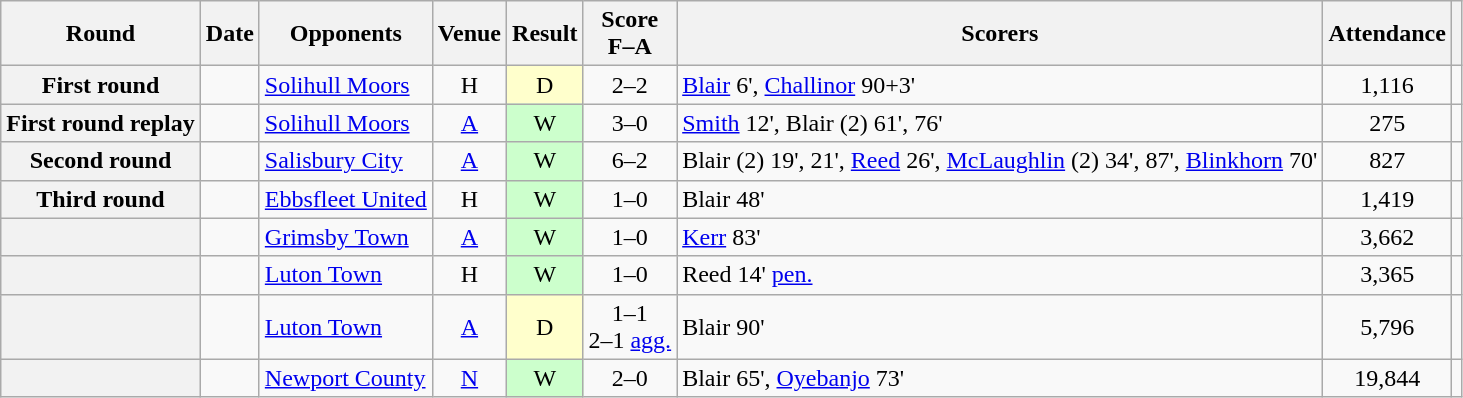<table class="wikitable plainrowheaders sortable" style="text-align:center">
<tr>
<th scope=col>Round</th>
<th scope=col>Date</th>
<th scope=col>Opponents</th>
<th scope=col>Venue</th>
<th scope=col>Result</th>
<th scope=col>Score<br>F–A</th>
<th scope=col class=unsortable>Scorers</th>
<th scope=col>Attendance</th>
<th scope=col class=unsortable></th>
</tr>
<tr>
<th scope=row>First round</th>
<td align=left></td>
<td align=left><a href='#'>Solihull Moors</a></td>
<td>H</td>
<td style=background-color:#FFFFCC>D</td>
<td>2–2</td>
<td align=left><a href='#'>Blair</a> 6', <a href='#'>Challinor</a> 90+3'</td>
<td>1,116</td>
<td></td>
</tr>
<tr>
<th scope=row>First round replay</th>
<td align=left></td>
<td align=left><a href='#'>Solihull Moors</a></td>
<td><a href='#'>A</a></td>
<td style=background-color:#CCFFCC>W</td>
<td>3–0</td>
<td align=left><a href='#'>Smith</a> 12', Blair (2) 61', 76'</td>
<td>275</td>
<td></td>
</tr>
<tr>
<th scope=row>Second round</th>
<td align=left></td>
<td align=left><a href='#'>Salisbury City</a></td>
<td><a href='#'>A</a></td>
<td style=background-color:#CCFFCC>W</td>
<td>6–2</td>
<td align=left>Blair (2) 19', 21', <a href='#'>Reed</a> 26', <a href='#'>McLaughlin</a> (2) 34', 87', <a href='#'>Blinkhorn</a> 70'</td>
<td>827</td>
<td></td>
</tr>
<tr>
<th scope=row>Third round</th>
<td align=left></td>
<td align=left><a href='#'>Ebbsfleet United</a></td>
<td>H</td>
<td style=background-color:#CCFFCC>W</td>
<td>1–0</td>
<td align=left>Blair 48'</td>
<td>1,419</td>
<td></td>
</tr>
<tr>
<th scope=row></th>
<td align=left></td>
<td align=left><a href='#'>Grimsby Town</a></td>
<td><a href='#'>A</a></td>
<td style=background-color:#CCFFCC>W</td>
<td>1–0</td>
<td align=left><a href='#'>Kerr</a> 83'</td>
<td>3,662</td>
<td></td>
</tr>
<tr>
<th scope=row></th>
<td align=left></td>
<td align=left><a href='#'>Luton Town</a></td>
<td>H</td>
<td style=background-color:#CCFFCC>W</td>
<td>1–0</td>
<td align=left>Reed 14' <a href='#'>pen.</a></td>
<td>3,365</td>
<td></td>
</tr>
<tr>
<th scope=row></th>
<td align=left></td>
<td align=left><a href='#'>Luton Town</a></td>
<td><a href='#'>A</a></td>
<td style=background-color:#FFFFCC>D</td>
<td>1–1<br>2–1 <a href='#'>agg.</a></td>
<td align=left>Blair 90'</td>
<td>5,796</td>
<td></td>
</tr>
<tr>
<th scope=row></th>
<td align=left></td>
<td align=left><a href='#'>Newport County</a></td>
<td><a href='#'>N</a></td>
<td style=background-color:#CCFFCC>W</td>
<td>2–0</td>
<td align=left>Blair 65', <a href='#'>Oyebanjo</a> 73'</td>
<td>19,844</td>
<td></td>
</tr>
</table>
